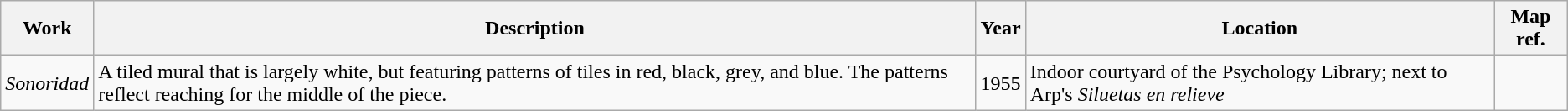<table class="wikitable">
<tr>
<th>Work</th>
<th>Description</th>
<th>Year</th>
<th>Location</th>
<th>Map ref.</th>
</tr>
<tr>
<td><em>Sonoridad</em></td>
<td>A tiled mural that is largely white, but featuring patterns of tiles in red, black, grey, and blue. The patterns reflect reaching for the middle of the piece.</td>
<td>1955</td>
<td>Indoor courtyard of the Psychology Library; next to Arp's <em>Siluetas en relieve</em></td>
<td></td>
</tr>
</table>
